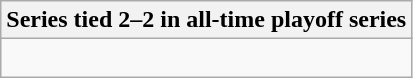<table class="wikitable collapsible collapsed">
<tr>
<th>Series tied 2–2 in all-time playoff series</th>
</tr>
<tr>
<td><br>


</td>
</tr>
</table>
